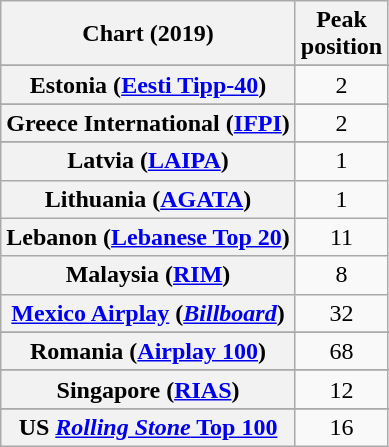<table class="wikitable sortable plainrowheaders" style="text-align:center">
<tr>
<th scope="col">Chart (2019)</th>
<th scope="col">Peak<br>position</th>
</tr>
<tr>
</tr>
<tr>
</tr>
<tr>
</tr>
<tr>
</tr>
<tr>
</tr>
<tr>
</tr>
<tr>
</tr>
<tr>
</tr>
<tr>
<th scope="row">Estonia (<a href='#'>Eesti Tipp-40</a>)</th>
<td>2</td>
</tr>
<tr>
</tr>
<tr>
</tr>
<tr>
</tr>
<tr>
<th scope="row">Greece International (<a href='#'>IFPI</a>)</th>
<td>2</td>
</tr>
<tr>
</tr>
<tr>
</tr>
<tr>
</tr>
<tr>
<th scope="row">Latvia (<a href='#'>LAIPA</a>)</th>
<td>1</td>
</tr>
<tr>
<th scope="row">Lithuania (<a href='#'>AGATA</a>)</th>
<td>1</td>
</tr>
<tr>
<th scope="row">Lebanon (<a href='#'>Lebanese Top 20</a>)</th>
<td>11</td>
</tr>
<tr>
<th scope="row">Malaysia (<a href='#'>RIM</a>)</th>
<td>8</td>
</tr>
<tr>
<th scope="row"><a href='#'>Mexico Airplay</a> (<em><a href='#'>Billboard</a></em>)</th>
<td>32</td>
</tr>
<tr>
</tr>
<tr>
</tr>
<tr>
</tr>
<tr>
</tr>
<tr>
<th scope="row">Romania (<a href='#'>Airplay 100</a>)</th>
<td>68</td>
</tr>
<tr>
</tr>
<tr>
<th scope="row">Singapore (<a href='#'>RIAS</a>)</th>
<td>12</td>
</tr>
<tr>
</tr>
<tr>
</tr>
<tr>
</tr>
<tr>
</tr>
<tr>
</tr>
<tr>
</tr>
<tr>
</tr>
<tr>
</tr>
<tr>
</tr>
<tr>
</tr>
<tr>
</tr>
<tr>
</tr>
<tr>
<th scope="row">US <a href='#'><em>Rolling Stone</em> Top 100</a></th>
<td>16</td>
</tr>
</table>
